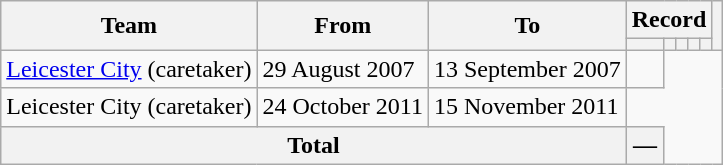<table class=wikitable style="text-align: center">
<tr>
<th rowspan=2>Team</th>
<th rowspan=2>From</th>
<th rowspan=2>To</th>
<th colspan=5>Record</th>
<th rowspan=2></th>
</tr>
<tr>
<th></th>
<th></th>
<th></th>
<th></th>
<th></th>
</tr>
<tr>
<td align=left><a href='#'>Leicester City</a> (caretaker)</td>
<td align=left>29 August 2007</td>
<td align=left>13 September 2007<br></td>
<td></td>
</tr>
<tr>
<td align=left>Leicester City (caretaker)</td>
<td align=left>24 October 2011</td>
<td align=left>15 November 2011<br></td>
</tr>
<tr>
<th colspan=3>Total<br></th>
<th>—</th>
</tr>
</table>
